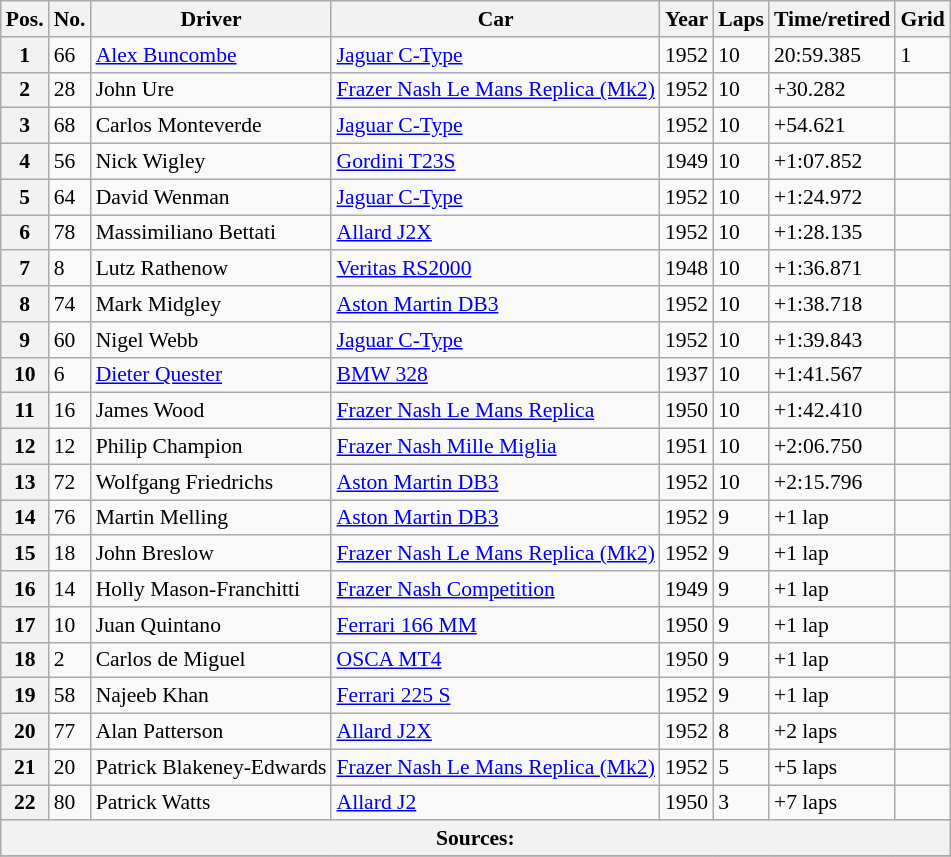<table class="wikitable" style="font-size:90%">
<tr>
<th>Pos.</th>
<th>No.</th>
<th>Driver</th>
<th>Car</th>
<th>Year</th>
<th>Laps</th>
<th>Time/retired</th>
<th>Grid</th>
</tr>
<tr>
<th>1</th>
<td>66</td>
<td> <a href='#'>Alex Buncombe</a></td>
<td><a href='#'>Jaguar C-Type</a></td>
<td>1952</td>
<td>10</td>
<td>20:59.385</td>
<td>1</td>
</tr>
<tr>
<th>2</th>
<td>28</td>
<td> John Ure</td>
<td><a href='#'>Frazer Nash Le Mans Replica (Mk2)</a></td>
<td>1952</td>
<td>10</td>
<td>+30.282</td>
<td></td>
</tr>
<tr>
<th>3</th>
<td>68</td>
<td> Carlos Monteverde</td>
<td><a href='#'>Jaguar C-Type</a></td>
<td>1952</td>
<td>10</td>
<td>+54.621</td>
<td></td>
</tr>
<tr>
<th>4</th>
<td>56</td>
<td> Nick Wigley</td>
<td><a href='#'>Gordini T23S</a></td>
<td>1949</td>
<td>10</td>
<td>+1:07.852</td>
<td></td>
</tr>
<tr>
<th>5</th>
<td>64</td>
<td> David Wenman</td>
<td><a href='#'>Jaguar C-Type</a></td>
<td>1952</td>
<td>10</td>
<td>+1:24.972</td>
<td></td>
</tr>
<tr>
<th>6</th>
<td>78</td>
<td> Massimiliano Bettati</td>
<td><a href='#'>Allard J2X</a></td>
<td>1952</td>
<td>10</td>
<td>+1:28.135</td>
<td></td>
</tr>
<tr>
<th>7</th>
<td>8</td>
<td> Lutz Rathenow</td>
<td><a href='#'>Veritas RS2000</a></td>
<td>1948</td>
<td>10</td>
<td>+1:36.871</td>
<td></td>
</tr>
<tr>
<th>8</th>
<td>74</td>
<td> Mark Midgley</td>
<td><a href='#'>Aston Martin DB3</a></td>
<td>1952</td>
<td>10</td>
<td>+1:38.718</td>
<td></td>
</tr>
<tr>
<th>9</th>
<td>60</td>
<td> Nigel Webb</td>
<td><a href='#'>Jaguar C-Type</a></td>
<td>1952</td>
<td>10</td>
<td>+1:39.843</td>
<td></td>
</tr>
<tr>
<th>10</th>
<td>6</td>
<td> <a href='#'>Dieter Quester</a></td>
<td><a href='#'>BMW 328</a></td>
<td>1937</td>
<td>10</td>
<td>+1:41.567</td>
<td></td>
</tr>
<tr>
<th>11</th>
<td>16</td>
<td> James Wood</td>
<td><a href='#'>Frazer Nash Le Mans Replica</a></td>
<td>1950</td>
<td>10</td>
<td>+1:42.410</td>
<td></td>
</tr>
<tr>
<th>12</th>
<td>12</td>
<td> Philip Champion</td>
<td><a href='#'>Frazer Nash Mille Miglia</a></td>
<td>1951</td>
<td>10</td>
<td>+2:06.750</td>
<td></td>
</tr>
<tr>
<th>13</th>
<td>72</td>
<td> Wolfgang Friedrichs</td>
<td><a href='#'>Aston Martin DB3</a></td>
<td>1952</td>
<td>10</td>
<td>+2:15.796</td>
<td></td>
</tr>
<tr>
<th>14</th>
<td>76</td>
<td> Martin Melling</td>
<td><a href='#'>Aston Martin DB3</a></td>
<td>1952</td>
<td>9</td>
<td>+1 lap</td>
<td></td>
</tr>
<tr>
<th>15</th>
<td>18</td>
<td> John Breslow</td>
<td><a href='#'>Frazer Nash Le Mans Replica (Mk2)</a></td>
<td>1952</td>
<td>9</td>
<td>+1 lap</td>
<td></td>
</tr>
<tr>
<th>16</th>
<td>14</td>
<td> Holly Mason-Franchitti</td>
<td><a href='#'>Frazer Nash Competition</a></td>
<td>1949</td>
<td>9</td>
<td>+1 lap</td>
<td></td>
</tr>
<tr>
<th>17</th>
<td>10</td>
<td> Juan Quintano</td>
<td><a href='#'>Ferrari 166 MM</a></td>
<td>1950</td>
<td>9</td>
<td>+1 lap</td>
<td></td>
</tr>
<tr>
<th>18</th>
<td>2</td>
<td> Carlos de Miguel</td>
<td><a href='#'>OSCA MT4</a></td>
<td>1950</td>
<td>9</td>
<td>+1 lap</td>
<td></td>
</tr>
<tr>
<th>19</th>
<td>58</td>
<td> Najeeb Khan</td>
<td><a href='#'>Ferrari 225 S</a></td>
<td>1952</td>
<td>9</td>
<td>+1 lap</td>
<td></td>
</tr>
<tr>
<th>20</th>
<td>77</td>
<td> Alan Patterson</td>
<td><a href='#'>Allard J2X</a></td>
<td>1952</td>
<td>8</td>
<td>+2 laps</td>
<td></td>
</tr>
<tr>
<th>21</th>
<td>20</td>
<td> Patrick Blakeney-Edwards</td>
<td><a href='#'>Frazer Nash Le Mans Replica (Mk2)</a></td>
<td>1952</td>
<td>5</td>
<td>+5 laps</td>
<td></td>
</tr>
<tr>
<th>22</th>
<td>80</td>
<td> Patrick Watts</td>
<td><a href='#'>Allard J2</a></td>
<td>1950</td>
<td>3</td>
<td>+7 laps</td>
<td></td>
</tr>
<tr style="background-color:#E5E4E2" align="center">
<th colspan=8>Sources:</th>
</tr>
<tr>
</tr>
</table>
